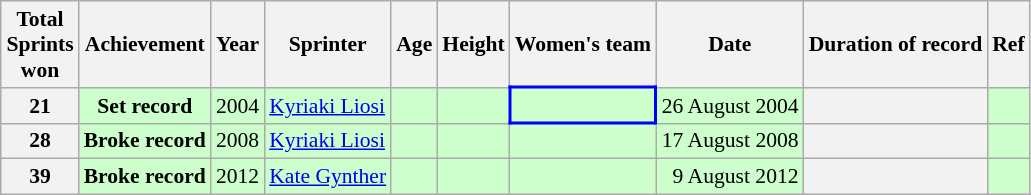<table class="wikitable" style="text-align: center; font-size: 90%; margin-left: 1em;">
<tr>
<th>Total<br>Sprints<br>won</th>
<th>Achievement</th>
<th>Year</th>
<th>Sprinter</th>
<th>Age</th>
<th>Height</th>
<th>Women's team</th>
<th>Date</th>
<th>Duration of record</th>
<th>Ref</th>
</tr>
<tr style="background-color: #ccffcc;">
<td style="background-color: #f2f2f2;"><strong>21</strong></td>
<td><strong>Set record</strong></td>
<td>2004</td>
<td style="text-align: left;" data-sort-value="Liosi, Kyriaki"><a href='#'>Kyriaki Liosi</a></td>
<td></td>
<td></td>
<td style="border: 2px solid blue; text-align: left;"></td>
<td style="text-align: right;">26 August 2004</td>
<td style="background-color: #f2f2f2; text-align: left;"></td>
<td></td>
</tr>
<tr style="background-color: #ccffcc;">
<td style="background-color: #f2f2f2;"><strong>28</strong></td>
<td><strong>Broke record</strong></td>
<td>2008</td>
<td style="text-align: left;" data-sort-value="Liosi, Kyriaki"><a href='#'>Kyriaki Liosi</a></td>
<td></td>
<td></td>
<td style="text-align: left;"></td>
<td style="text-align: right;">17 August 2008</td>
<td style="background-color: #f2f2f2; text-align: left;"></td>
<td></td>
</tr>
<tr style="background-color: #ccffcc;">
<td style="background-color: #f2f2f2;"><strong>39</strong></td>
<td><strong>Broke record</strong></td>
<td>2012</td>
<td style="text-align: left;" data-sort-value="Gynther, Kate"><a href='#'>Kate Gynther</a></td>
<td></td>
<td></td>
<td style="text-align: left;"></td>
<td style="text-align: right;">9 August 2012</td>
<td style="background-color: #f2f2f2; text-align: left;"></td>
<td></td>
</tr>
</table>
